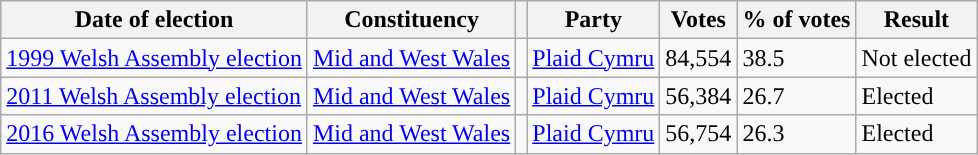<table class="wikitable">
<tr>
<th>Date of election</th>
<th>Constituency</th>
<th></th>
<th>Party</th>
<th>Votes</th>
<th>% of votes</th>
<th>Result</th>
</tr>
<tr>
<td><a href='#'>1999 Welsh Assembly election</a></td>
<td><a href='#'>Mid and West Wales</a></td>
<td style="background:"></td>
<td><a href='#'>Plaid Cymru</a></td>
<td>84,554</td>
<td>38.5</td>
<td>Not elected</td>
</tr>
<tr>
<td><a href='#'>2011 Welsh Assembly election</a></td>
<td><a href='#'>Mid and West Wales</a></td>
<td style="background:"></td>
<td><a href='#'>Plaid Cymru</a></td>
<td>56,384</td>
<td>26.7</td>
<td>Elected</td>
</tr>
<tr>
<td><a href='#'>2016 Welsh Assembly election</a></td>
<td><a href='#'>Mid and West Wales</a></td>
<td style="background:"></td>
<td><a href='#'>Plaid Cymru</a></td>
<td>56,754</td>
<td>26.3</td>
<td>Elected</td>
</tr>
</table>
